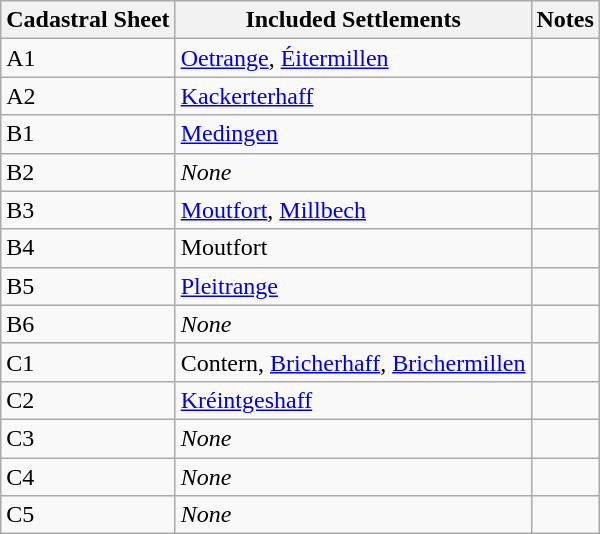<table class="wikitable">
<tr>
<th>Cadastral Sheet</th>
<th>Included Settlements</th>
<th>Notes</th>
</tr>
<tr>
<td>A1</td>
<td><a href='#'>Oetrange</a>, <a href='#'>Éitermillen</a></td>
<td></td>
</tr>
<tr>
<td>A2</td>
<td><a href='#'>Kackerterhaff</a></td>
<td></td>
</tr>
<tr>
<td>B1</td>
<td><a href='#'>Medingen</a></td>
<td></td>
</tr>
<tr>
<td>B2</td>
<td><em>None</em></td>
<td></td>
</tr>
<tr>
<td>B3</td>
<td><a href='#'>Moutfort</a>, <a href='#'>Millbech</a></td>
<td></td>
</tr>
<tr>
<td>B4</td>
<td>Moutfort</td>
<td></td>
</tr>
<tr>
<td>B5</td>
<td><a href='#'>Pleitrange</a></td>
<td></td>
</tr>
<tr>
<td>B6</td>
<td><em>None</em></td>
<td></td>
</tr>
<tr>
<td>C1</td>
<td>Contern, <a href='#'>Bricherhaff</a>, <a href='#'>Brichermillen</a></td>
<td></td>
</tr>
<tr>
<td>C2</td>
<td><a href='#'>Kréintgeshaff</a></td>
<td></td>
</tr>
<tr>
<td>C3</td>
<td><em>None</em></td>
<td></td>
</tr>
<tr>
<td>C4</td>
<td><em>None</em></td>
<td></td>
</tr>
<tr>
<td>C5</td>
<td><em>None</em></td>
<td></td>
</tr>
</table>
